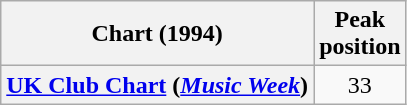<table class="wikitable sortable plainrowheaders" style="text-align:center">
<tr>
<th scope="col">Chart (1994)</th>
<th scope="col">Peak<br>position</th>
</tr>
<tr>
<th scope="row"><a href='#'>UK Club Chart</a> (<em><a href='#'>Music Week</a></em>)</th>
<td>33</td>
</tr>
</table>
